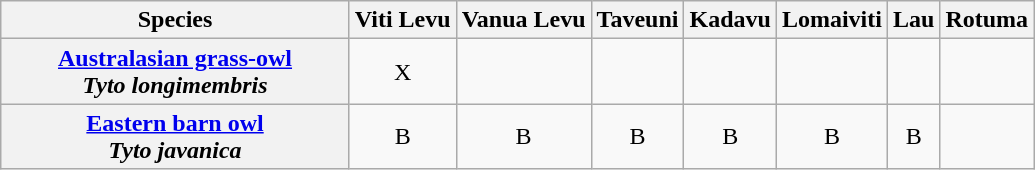<table class="wikitable" style="text-align:center">
<tr>
<th width="225">Species</th>
<th>Viti Levu</th>
<th>Vanua Levu</th>
<th>Taveuni</th>
<th>Kadavu</th>
<th>Lomaiviti</th>
<th>Lau</th>
<th>Rotuma</th>
</tr>
<tr>
<th><a href='#'>Australasian grass-owl</a><br><em>Tyto longimembris</em></th>
<td>X</td>
<td></td>
<td></td>
<td></td>
<td></td>
<td></td>
<td></td>
</tr>
<tr>
<th><a href='#'>Eastern barn owl</a><br><em>Tyto javanica</em></th>
<td>B</td>
<td>B</td>
<td>B</td>
<td>B</td>
<td>B</td>
<td>B</td>
<td></td>
</tr>
</table>
